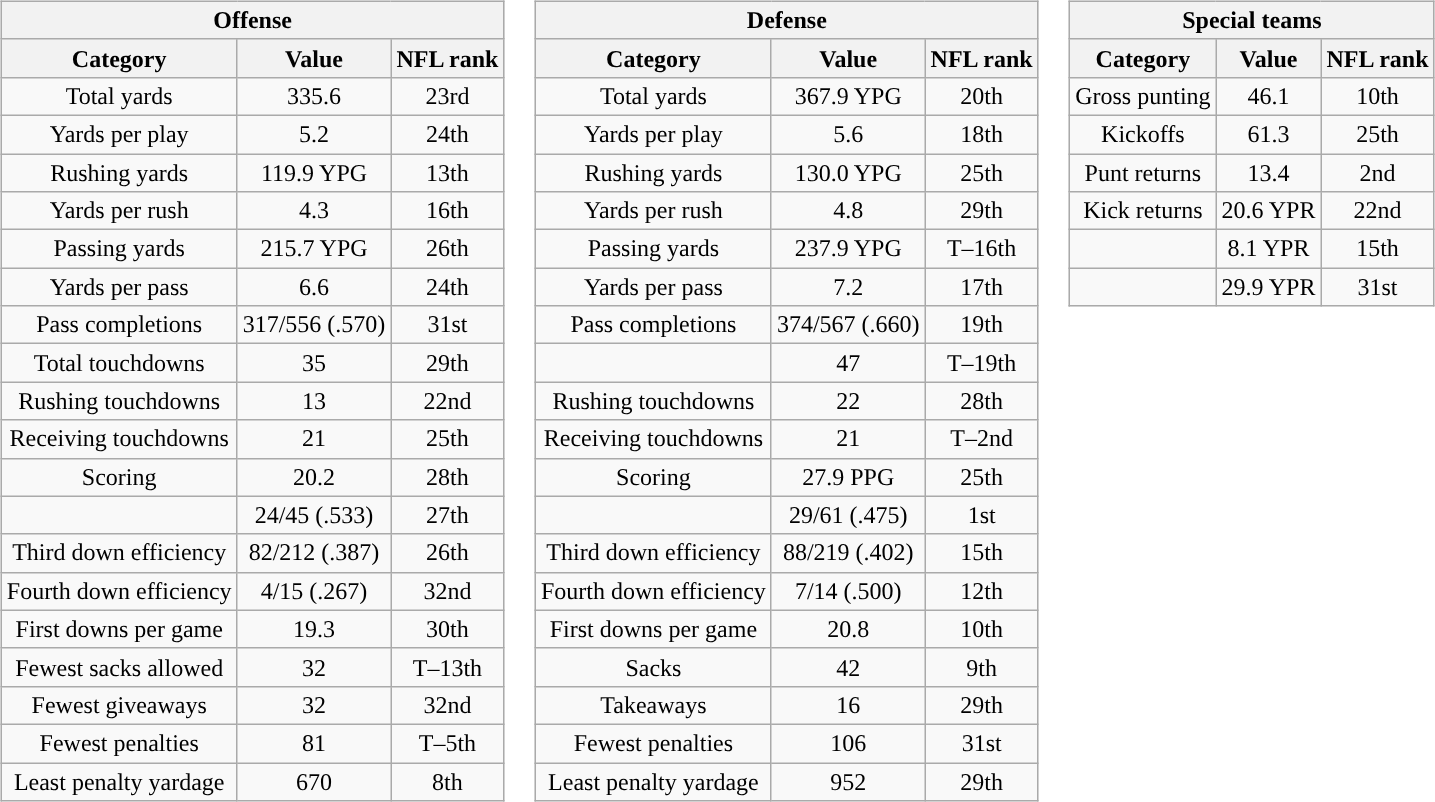<table>
<tr valign="top">
<td><br><table class="wikitable" style="text-align:center">
<tr>
<th colspan=3>Offense</th>
</tr>
<tr>
<th>Category</th>
<th>Value</th>
<th>NFL rank<br></th>
</tr>
<tr>
<td>Total yards</td>
<td>335.6 </td>
<td>23rd</td>
</tr>
<tr>
<td>Yards per play</td>
<td>5.2</td>
<td>24th</td>
</tr>
<tr>
<td>Rushing yards</td>
<td>119.9 YPG</td>
<td>13th</td>
</tr>
<tr>
<td>Yards per rush</td>
<td>4.3</td>
<td>16th</td>
</tr>
<tr>
<td>Passing yards</td>
<td>215.7 YPG</td>
<td>26th</td>
</tr>
<tr>
<td>Yards per pass</td>
<td>6.6</td>
<td>24th</td>
</tr>
<tr>
<td>Pass completions</td>
<td>317/556 (.570)</td>
<td>31st</td>
</tr>
<tr>
<td>Total touchdowns</td>
<td>35</td>
<td>29th</td>
</tr>
<tr>
<td>Rushing touchdowns</td>
<td>13</td>
<td>22nd</td>
</tr>
<tr>
<td>Receiving touchdowns</td>
<td>21</td>
<td>25th</td>
</tr>
<tr>
<td>Scoring</td>
<td>20.2 </td>
<td>28th</td>
</tr>
<tr>
<td></td>
<td>24/45	(.533)</td>
<td>27th</td>
</tr>
<tr>
<td>Third down efficiency</td>
<td>82/212 (.387)</td>
<td>26th</td>
</tr>
<tr>
<td>Fourth down efficiency</td>
<td>4/15 (.267)</td>
<td>32nd</td>
</tr>
<tr>
<td>First downs per game</td>
<td>19.3</td>
<td>30th</td>
</tr>
<tr>
<td>Fewest sacks allowed</td>
<td>32</td>
<td>T–13th</td>
</tr>
<tr>
<td>Fewest giveaways</td>
<td>32</td>
<td>32nd</td>
</tr>
<tr>
<td>Fewest penalties</td>
<td>81</td>
<td>T–5th</td>
</tr>
<tr>
<td>Least penalty yardage</td>
<td>670</td>
<td>8th</td>
</tr>
</table>
</td>
<td><br><table class="wikitable" style="text-align:center">
<tr>
<th colspan=3>Defense</th>
</tr>
<tr>
<th>Category</th>
<th>Value</th>
<th>NFL rank<br></th>
</tr>
<tr>
<td>Total yards</td>
<td>367.9 YPG</td>
<td>20th</td>
</tr>
<tr>
<td>Yards per play</td>
<td>5.6</td>
<td>18th</td>
</tr>
<tr>
<td>Rushing yards</td>
<td>130.0 YPG</td>
<td>25th</td>
</tr>
<tr>
<td>Yards per rush</td>
<td>4.8</td>
<td>29th</td>
</tr>
<tr>
<td>Passing yards</td>
<td>237.9 YPG</td>
<td>T–16th</td>
</tr>
<tr>
<td>Yards per pass</td>
<td>7.2</td>
<td>17th</td>
</tr>
<tr>
<td>Pass completions</td>
<td>374/567 (.660)</td>
<td>19th</td>
</tr>
<tr>
<td></td>
<td>47</td>
<td>T–19th</td>
</tr>
<tr>
<td>Rushing touchdowns</td>
<td>22</td>
<td>28th</td>
</tr>
<tr>
<td>Receiving touchdowns</td>
<td>21</td>
<td>T–2nd</td>
</tr>
<tr>
<td>Scoring</td>
<td>27.9 PPG</td>
<td>25th</td>
</tr>
<tr>
<td></td>
<td>29/61	(.475)</td>
<td>1st</td>
</tr>
<tr>
<td>Third down efficiency</td>
<td>88/219 (.402)</td>
<td>15th</td>
</tr>
<tr>
<td>Fourth down efficiency</td>
<td>7/14 (.500)</td>
<td>12th</td>
</tr>
<tr>
<td>First downs per game</td>
<td>20.8</td>
<td>10th</td>
</tr>
<tr>
<td>Sacks</td>
<td>42</td>
<td>9th</td>
</tr>
<tr>
<td>Takeaways</td>
<td>16</td>
<td>29th</td>
</tr>
<tr>
<td>Fewest penalties</td>
<td>106</td>
<td>31st</td>
</tr>
<tr>
<td>Least penalty yardage</td>
<td>952</td>
<td>29th</td>
</tr>
</table>
</td>
<td><br><table class="wikitable" style="text-align:center">
<tr>
<th colspan=3>Special teams</th>
</tr>
<tr>
<th>Category</th>
<th>Value</th>
<th>NFL rank<br></th>
</tr>
<tr>
<td>Gross punting</td>
<td>46.1 </td>
<td>10th</td>
</tr>
<tr>
<td>Kickoffs</td>
<td>61.3 </td>
<td>25th</td>
</tr>
<tr>
<td>Punt returns</td>
<td>13.4 </td>
<td>2nd</td>
</tr>
<tr>
<td>Kick returns</td>
<td>20.6 YPR</td>
<td>22nd</td>
</tr>
<tr>
<td></td>
<td>8.1 YPR</td>
<td>15th</td>
</tr>
<tr>
<td></td>
<td>29.9 YPR</td>
<td>31st</td>
</tr>
</table>
</td>
</tr>
</table>
